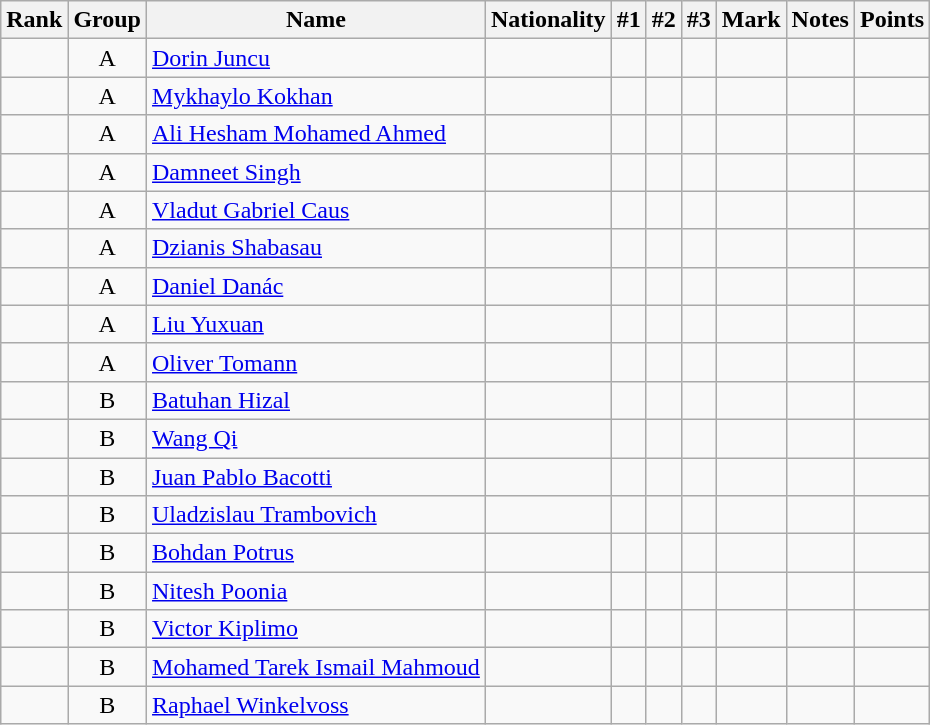<table class="wikitable sortable" style="text-align:center">
<tr>
<th>Rank</th>
<th>Group</th>
<th>Name</th>
<th>Nationality</th>
<th>#1</th>
<th>#2</th>
<th>#3</th>
<th>Mark</th>
<th>Notes</th>
<th>Points</th>
</tr>
<tr>
<td></td>
<td>A</td>
<td align=left><a href='#'>Dorin Juncu</a></td>
<td align=left></td>
<td></td>
<td></td>
<td></td>
<td></td>
<td></td>
<td></td>
</tr>
<tr>
<td></td>
<td>A</td>
<td align=left><a href='#'>Mykhaylo Kokhan</a></td>
<td align=left></td>
<td></td>
<td></td>
<td></td>
<td></td>
<td></td>
<td></td>
</tr>
<tr>
<td></td>
<td>A</td>
<td align=left><a href='#'>Ali Hesham Mohamed Ahmed</a></td>
<td align=left></td>
<td></td>
<td></td>
<td></td>
<td></td>
<td></td>
<td></td>
</tr>
<tr>
<td></td>
<td>A</td>
<td align=left><a href='#'>Damneet Singh</a></td>
<td align=left></td>
<td></td>
<td></td>
<td></td>
<td></td>
<td></td>
<td></td>
</tr>
<tr>
<td></td>
<td>A</td>
<td align=left><a href='#'>Vladut Gabriel Caus</a></td>
<td align=left></td>
<td></td>
<td></td>
<td></td>
<td></td>
<td></td>
<td></td>
</tr>
<tr>
<td></td>
<td>A</td>
<td align=left><a href='#'>Dzianis Shabasau</a></td>
<td align=left></td>
<td></td>
<td></td>
<td></td>
<td></td>
<td></td>
<td></td>
</tr>
<tr>
<td></td>
<td>A</td>
<td align=left><a href='#'>Daniel Danác</a></td>
<td align=left></td>
<td></td>
<td></td>
<td></td>
<td></td>
<td></td>
<td></td>
</tr>
<tr>
<td></td>
<td>A</td>
<td align=left><a href='#'>Liu Yuxuan</a></td>
<td align=left></td>
<td></td>
<td></td>
<td></td>
<td></td>
<td></td>
<td></td>
</tr>
<tr>
<td></td>
<td>A</td>
<td align=left><a href='#'>Oliver Tomann</a></td>
<td align=left></td>
<td></td>
<td></td>
<td></td>
<td></td>
<td></td>
<td></td>
</tr>
<tr>
<td></td>
<td>B</td>
<td align=left><a href='#'>Batuhan Hizal</a></td>
<td align=left></td>
<td></td>
<td></td>
<td></td>
<td></td>
<td></td>
<td></td>
</tr>
<tr>
<td></td>
<td>B</td>
<td align=left><a href='#'>Wang Qi</a></td>
<td align=left></td>
<td></td>
<td></td>
<td></td>
<td></td>
<td></td>
<td></td>
</tr>
<tr>
<td></td>
<td>B</td>
<td align=left><a href='#'>Juan Pablo Bacotti</a></td>
<td align=left></td>
<td></td>
<td></td>
<td></td>
<td></td>
<td></td>
<td></td>
</tr>
<tr>
<td></td>
<td>B</td>
<td align=left><a href='#'>Uladzislau Trambovich</a></td>
<td align=left></td>
<td></td>
<td></td>
<td></td>
<td></td>
<td></td>
<td></td>
</tr>
<tr>
<td></td>
<td>B</td>
<td align=left><a href='#'>Bohdan Potrus</a></td>
<td align=left></td>
<td></td>
<td></td>
<td></td>
<td></td>
<td></td>
<td></td>
</tr>
<tr>
<td></td>
<td>B</td>
<td align=left><a href='#'>Nitesh Poonia</a></td>
<td align=left></td>
<td></td>
<td></td>
<td></td>
<td></td>
<td></td>
<td></td>
</tr>
<tr>
<td></td>
<td>B</td>
<td align=left><a href='#'>Victor Kiplimo</a></td>
<td align=left></td>
<td></td>
<td></td>
<td></td>
<td></td>
<td></td>
<td></td>
</tr>
<tr>
<td></td>
<td>B</td>
<td align=left><a href='#'>Mohamed Tarek Ismail Mahmoud</a></td>
<td align=left></td>
<td></td>
<td></td>
<td></td>
<td></td>
<td></td>
<td></td>
</tr>
<tr>
<td></td>
<td>B</td>
<td align=left><a href='#'>Raphael Winkelvoss</a></td>
<td align=left></td>
<td></td>
<td></td>
<td></td>
<td></td>
<td></td>
<td></td>
</tr>
</table>
